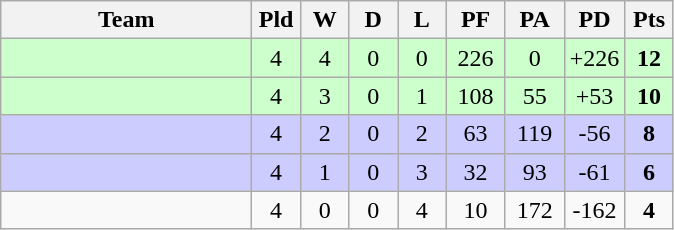<table class="wikitable" style="text-align:center;">
<tr>
<th width=160>Team</th>
<th width=25 abbr="Played">Pld</th>
<th width=25 abbr="Won">W</th>
<th width=25 abbr="Drawn">D</th>
<th width=25 abbr="Lost">L</th>
<th width=32 abbr="Points for">PF</th>
<th width=32 abbr="Points against">PA</th>
<th width=32 abbr="Points difference">PD</th>
<th width=25 abbr="Points">Pts</th>
</tr>
<tr bgcolor=ccffcc>
<td align=left></td>
<td>4</td>
<td>4</td>
<td>0</td>
<td>0</td>
<td>226</td>
<td>0</td>
<td>+226</td>
<td><strong>12</strong></td>
</tr>
<tr bgcolor=ccffcc>
<td align=left></td>
<td>4</td>
<td>3</td>
<td>0</td>
<td>1</td>
<td>108</td>
<td>55</td>
<td>+53</td>
<td><strong>10</strong></td>
</tr>
<tr bgcolor=ccccff>
<td align=left></td>
<td>4</td>
<td>2</td>
<td>0</td>
<td>2</td>
<td>63</td>
<td>119</td>
<td>-56</td>
<td><strong>8</strong></td>
</tr>
<tr bgcolor=ccccff>
<td align=left></td>
<td>4</td>
<td>1</td>
<td>0</td>
<td>3</td>
<td>32</td>
<td>93</td>
<td>-61</td>
<td><strong>6</strong></td>
</tr>
<tr>
<td align=left></td>
<td>4</td>
<td>0</td>
<td>0</td>
<td>4</td>
<td>10</td>
<td>172</td>
<td>-162</td>
<td><strong>4</strong></td>
</tr>
</table>
